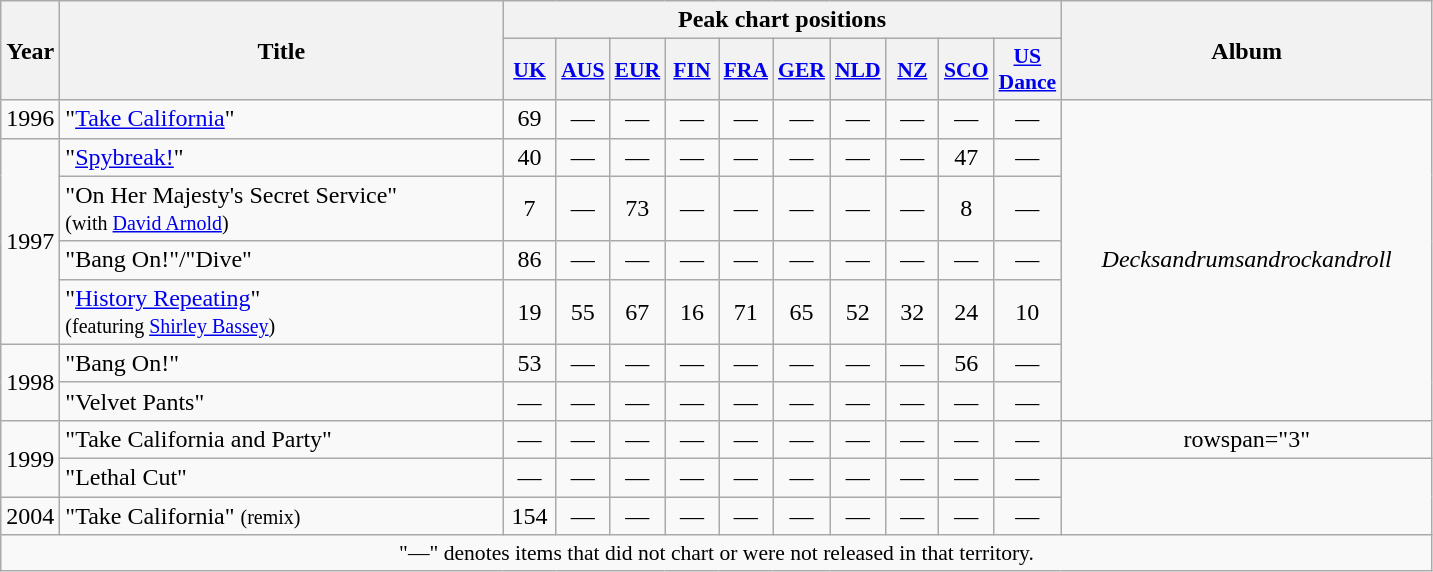<table class="wikitable" style="text-align:center;">
<tr>
<th rowspan="2" style="width:2em;">Year</th>
<th rowspan="2" style="width:18em;">Title</th>
<th colspan="10">Peak chart positions</th>
<th rowspan="2" style="width:15em;">Album</th>
</tr>
<tr>
<th style="width:2em;font-size:90%;"><a href='#'>UK</a><br></th>
<th style="width:2em;font-size:90%;"><a href='#'>AUS</a><br></th>
<th style="width:2em;font-size:90%;"><a href='#'>EUR</a><br></th>
<th style="width:2em;font-size:90%;"><a href='#'>FIN</a><br></th>
<th style="width:2em;font-size:90%;"><a href='#'>FRA</a><br></th>
<th style="width:2em;font-size:90%;"><a href='#'>GER</a><br></th>
<th style="width:2em;font-size:90%;"><a href='#'>NLD</a><br></th>
<th style="width:2em;font-size:90%;"><a href='#'>NZ</a><br></th>
<th style="width:2em;font-size:90%;"><a href='#'>SCO</a><br></th>
<th style="width:2em;font-size:90%;"><a href='#'>US<br>Dance</a><br></th>
</tr>
<tr>
<td>1996</td>
<td style="text-align:left;">"<a href='#'>Take California</a>"</td>
<td>69</td>
<td>—</td>
<td>—</td>
<td>—</td>
<td>—</td>
<td>—</td>
<td>—</td>
<td>—</td>
<td>—</td>
<td>—</td>
<td rowspan="7"><em>Decksandrumsandrockandroll</em></td>
</tr>
<tr>
<td rowspan="4">1997</td>
<td style="text-align:left;">"<a href='#'>Spybreak!</a>"</td>
<td>40</td>
<td>—</td>
<td>—</td>
<td>—</td>
<td>—</td>
<td>—</td>
<td>—</td>
<td>—</td>
<td>47</td>
<td>—</td>
</tr>
<tr>
<td style="text-align:left;">"On Her Majesty's Secret Service"<br><small>(with <a href='#'>David Arnold</a>)</small></td>
<td>7</td>
<td>—</td>
<td>73</td>
<td>—</td>
<td>—</td>
<td>—</td>
<td>—</td>
<td>—</td>
<td>8</td>
<td>—</td>
</tr>
<tr>
<td style="text-align:left;">"Bang On!"/"Dive"</td>
<td>86</td>
<td>—</td>
<td>—</td>
<td>—</td>
<td>—</td>
<td>—</td>
<td>—</td>
<td>—</td>
<td>—</td>
<td>—</td>
</tr>
<tr>
<td style="text-align:left;">"<a href='#'>History Repeating</a>"<br><small>(featuring <a href='#'>Shirley Bassey</a>)</small></td>
<td>19</td>
<td>55</td>
<td>67</td>
<td>16</td>
<td>71</td>
<td>65</td>
<td>52</td>
<td>32</td>
<td>24</td>
<td>10</td>
</tr>
<tr>
<td rowspan="2">1998</td>
<td style="text-align:left;">"Bang On!"</td>
<td>53</td>
<td>—</td>
<td>—</td>
<td>—</td>
<td>—</td>
<td>—</td>
<td>—</td>
<td>—</td>
<td>56</td>
<td>—</td>
</tr>
<tr>
<td style="text-align:left;">"Velvet Pants"</td>
<td>—</td>
<td>—</td>
<td>—</td>
<td>—</td>
<td>—</td>
<td>—</td>
<td>—</td>
<td>—</td>
<td>—</td>
<td>—</td>
</tr>
<tr>
<td rowspan="2">1999</td>
<td style="text-align:left;">"Take California and Party"</td>
<td>—</td>
<td>—</td>
<td>—</td>
<td>—</td>
<td>—</td>
<td>—</td>
<td>—</td>
<td>—</td>
<td>—</td>
<td>—</td>
<td>rowspan="3" </td>
</tr>
<tr>
<td style="text-align:left;">"Lethal Cut"</td>
<td>—</td>
<td>—</td>
<td>—</td>
<td>—</td>
<td>—</td>
<td>—</td>
<td>—</td>
<td>—</td>
<td>—</td>
<td>—</td>
</tr>
<tr>
<td>2004</td>
<td style="text-align:left;">"Take California" <small>(remix)</small></td>
<td>154</td>
<td>—</td>
<td>—</td>
<td>—</td>
<td>—</td>
<td>—</td>
<td>—</td>
<td>—</td>
<td>—</td>
<td>—</td>
</tr>
<tr>
<td colspan="15" style="font-size:90%">"—" denotes items that did not chart or were not released in that territory.</td>
</tr>
</table>
